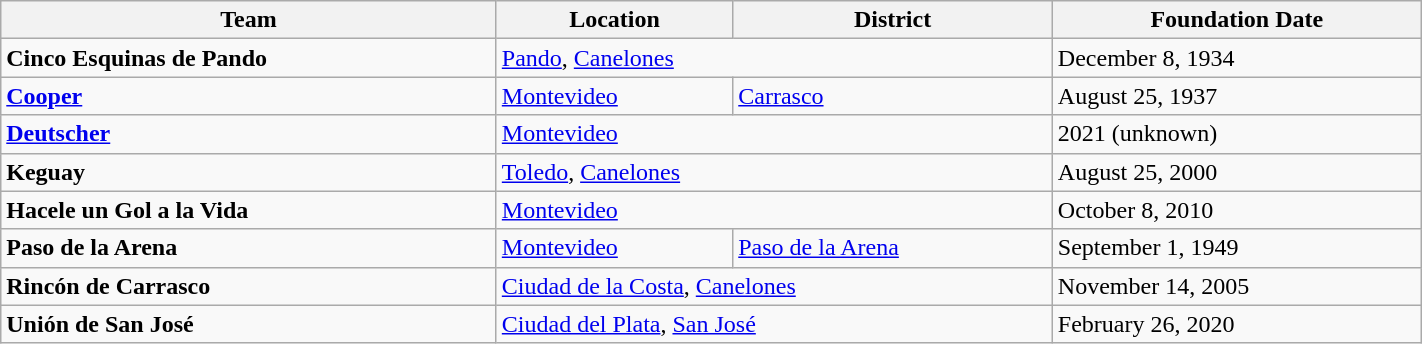<table class="wikitable" width="75%" border="1">
<tr>
<th>Team</th>
<th>Location</th>
<th>District</th>
<th>Foundation Date</th>
</tr>
<tr>
<td> <strong>Cinco Esquinas de Pando</strong></td>
<td colspan="2"><a href='#'>Pando</a>, <a href='#'>Canelones</a></td>
<td>December 8, 1934</td>
</tr>
<tr>
<td> <strong><a href='#'>Cooper</a></strong></td>
<td><a href='#'>Montevideo</a></td>
<td><a href='#'>Carrasco</a></td>
<td>August 25, 1937</td>
</tr>
<tr>
<td> <strong><a href='#'>Deutscher</a></strong></td>
<td colspan="2"><a href='#'>Montevideo</a></td>
<td>2021 (unknown)</td>
</tr>
<tr>
<td> <strong>Keguay</strong></td>
<td colspan="2"><a href='#'>Toledo</a>, <a href='#'>Canelones</a></td>
<td>August 25, 2000</td>
</tr>
<tr>
<td> <strong>Hacele un Gol a la Vida</strong></td>
<td colspan="2"><a href='#'>Montevideo</a></td>
<td>October 8, 2010</td>
</tr>
<tr>
<td> <strong>Paso de la Arena</strong></td>
<td><a href='#'>Montevideo</a></td>
<td><a href='#'>Paso de la Arena</a></td>
<td>September 1, 1949</td>
</tr>
<tr>
<td> <strong>Rincón de Carrasco</strong></td>
<td colspan="2"><a href='#'>Ciudad de la Costa</a>, <a href='#'>Canelones</a></td>
<td>November 14, 2005</td>
</tr>
<tr>
<td><strong>Unión de San José</strong></td>
<td colspan="2"><a href='#'>Ciudad del Plata</a>, <a href='#'>San José</a></td>
<td>February 26, 2020</td>
</tr>
</table>
